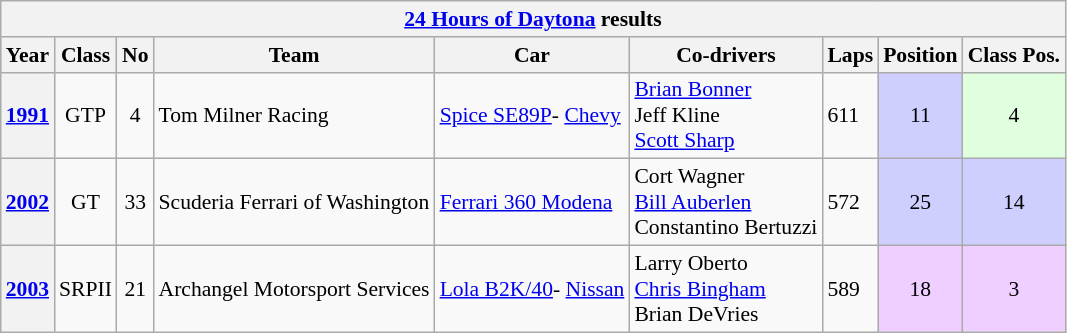<table class="wikitable" style="font-size:90%">
<tr>
<th colspan=45><a href='#'>24 Hours of Daytona</a> results</th>
</tr>
<tr style="background:#abbbdd;">
<th>Year</th>
<th>Class</th>
<th>No</th>
<th>Team</th>
<th>Car</th>
<th>Co-drivers</th>
<th>Laps</th>
<th>Position</th>
<th>Class Pos.</th>
</tr>
<tr>
<th><a href='#'>1991</a></th>
<td align=center>GTP</td>
<td align=center>4</td>
<td nowrap> Tom Milner Racing</td>
<td nowrap><a href='#'>Spice SE89P</a>- <a href='#'>Chevy</a></td>
<td nowrap> <a href='#'>Brian Bonner</a><br> Jeff Kline<br> <a href='#'>Scott Sharp</a></td>
<td>611</td>
<td style="background:#CFCFFF;" align=center>11</td>
<td style="background:#DFFFDF;" align=center>4</td>
</tr>
<tr>
<th><a href='#'>2002</a></th>
<td align=center>GT</td>
<td align=center>33</td>
<td nowrap> Scuderia Ferrari of Washington</td>
<td nowrap><a href='#'>Ferrari 360 Modena</a></td>
<td nowrap> Cort Wagner<br> <a href='#'>Bill Auberlen</a> <br> Constantino Bertuzzi</td>
<td>572</td>
<td style="background:#CFCFFF;" align=center>25</td>
<td style="background:#CFCFFF;" align=center>14</td>
</tr>
<tr>
<th><a href='#'>2003</a></th>
<td align=center>SRPII</td>
<td align=center>21</td>
<td nowrap> Archangel Motorsport Services</td>
<td nowrap><a href='#'>Lola B2K/40</a>- <a href='#'>Nissan</a></td>
<td nowrap> Larry Oberto<br> <a href='#'>Chris Bingham</a> <br> Brian DeVries</td>
<td>589</td>
<td style="background:#efcfff; text-align:center;">18 </td>
<td style="background:#efcfff; text-align:center;">3 </td>
</tr>
</table>
